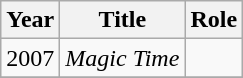<table class="wikitable sortable">
<tr>
<th>Year</th>
<th>Title</th>
<th>Role</th>
</tr>
<tr>
<td>2007</td>
<td><em>Magic Time</em></td>
<td></td>
</tr>
<tr>
</tr>
</table>
